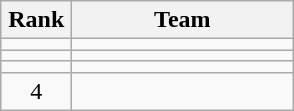<table class="wikitable" style="text-align: center;">
<tr>
<th width=40>Rank</th>
<th width=140>Team</th>
</tr>
<tr align=center>
<td></td>
<td style="text-align:left;"></td>
</tr>
<tr align=center>
<td></td>
<td style="text-align:left;"></td>
</tr>
<tr align=center>
<td></td>
<td style="text-align:left;"></td>
</tr>
<tr align=center>
<td>4</td>
<td style="text-align:left;"></td>
</tr>
</table>
